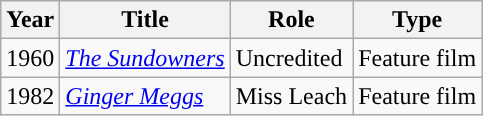<table class="wikitable">
<tr>
<th>Year</th>
<th>Title</th>
<th>Role</th>
<th>Type</th>
</tr>
<tr>
<td>1960</td>
<td><em><a href='#'>The Sundowners</a></em></td>
<td>Uncredited</td>
<td>Feature film</td>
</tr>
<tr>
<td>1982</td>
<td><em><a href='#'>Ginger Meggs</a></em></td>
<td>Miss Leach</td>
<td>Feature film</td>
</tr>
</table>
